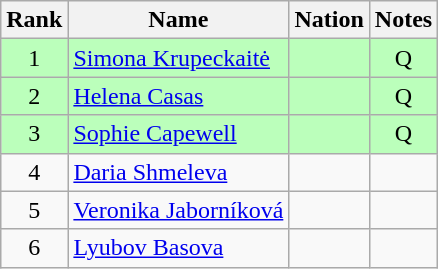<table class="wikitable sortable" style="text-align:center">
<tr>
<th>Rank</th>
<th>Name</th>
<th>Nation</th>
<th>Notes</th>
</tr>
<tr bgcolor=bbffbb>
<td>1</td>
<td align=left><a href='#'>Simona Krupeckaitė</a></td>
<td align=left></td>
<td>Q</td>
</tr>
<tr bgcolor=bbffbb>
<td>2</td>
<td align=left><a href='#'>Helena Casas</a></td>
<td align=left></td>
<td>Q</td>
</tr>
<tr bgcolor=bbffbb>
<td>3</td>
<td align=left><a href='#'>Sophie Capewell</a></td>
<td align=left></td>
<td>Q</td>
</tr>
<tr>
<td>4</td>
<td align=left><a href='#'>Daria Shmeleva</a></td>
<td align=left></td>
<td></td>
</tr>
<tr>
<td>5</td>
<td align=left><a href='#'>Veronika Jaborníková</a></td>
<td align=left></td>
<td></td>
</tr>
<tr>
<td>6</td>
<td align=left><a href='#'>Lyubov Basova</a></td>
<td align=left></td>
<td></td>
</tr>
</table>
